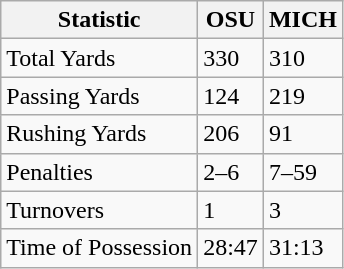<table class="wikitable">
<tr>
<th>Statistic</th>
<th>OSU</th>
<th>MICH</th>
</tr>
<tr>
<td>Total Yards</td>
<td>330</td>
<td>310</td>
</tr>
<tr>
<td>Passing Yards</td>
<td>124</td>
<td>219</td>
</tr>
<tr>
<td>Rushing Yards</td>
<td>206</td>
<td>91</td>
</tr>
<tr>
<td>Penalties</td>
<td>2–6</td>
<td>7–59</td>
</tr>
<tr>
<td>Turnovers</td>
<td>1</td>
<td>3</td>
</tr>
<tr>
<td>Time of Possession</td>
<td>28:47</td>
<td>31:13</td>
</tr>
</table>
